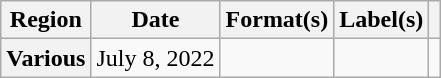<table class="wikitable plainrowheaders">
<tr>
<th scope="col">Region</th>
<th scope="col">Date</th>
<th scope="col">Format(s)</th>
<th scope="col">Label(s)</th>
<th scope="col"></th>
</tr>
<tr>
<th scope="row">Various</th>
<td>July 8, 2022</td>
<td></td>
<td></td>
<td style="text-align:center"></td>
</tr>
</table>
